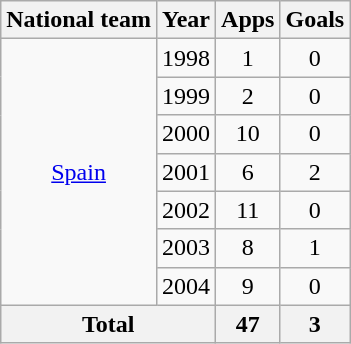<table class="wikitable" style="text-align:center">
<tr>
<th>National team</th>
<th>Year</th>
<th>Apps</th>
<th>Goals</th>
</tr>
<tr>
<td rowspan="7"><a href='#'>Spain</a></td>
<td>1998</td>
<td>1</td>
<td>0</td>
</tr>
<tr>
<td>1999</td>
<td>2</td>
<td>0</td>
</tr>
<tr>
<td>2000</td>
<td>10</td>
<td>0</td>
</tr>
<tr>
<td>2001</td>
<td>6</td>
<td>2</td>
</tr>
<tr>
<td>2002</td>
<td>11</td>
<td>0</td>
</tr>
<tr>
<td>2003</td>
<td>8</td>
<td>1</td>
</tr>
<tr>
<td>2004</td>
<td>9</td>
<td>0</td>
</tr>
<tr>
<th colspan="2">Total</th>
<th>47</th>
<th>3</th>
</tr>
</table>
